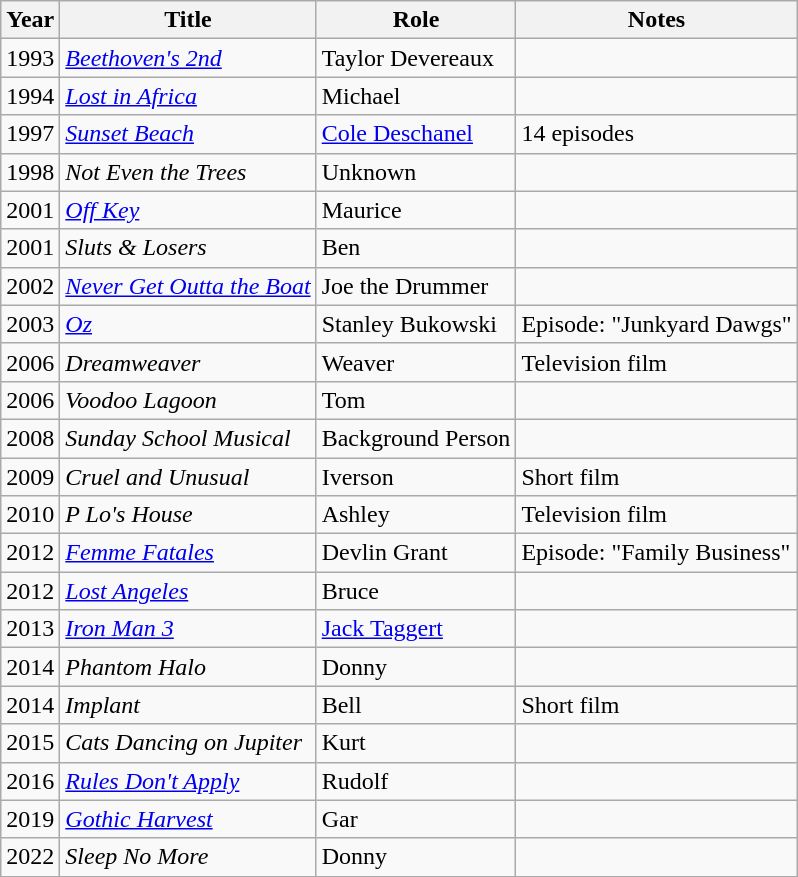<table class="wikitable sortable">
<tr>
<th>Year</th>
<th>Title</th>
<th>Role</th>
<th class="unsortable">Notes</th>
</tr>
<tr>
<td>1993</td>
<td><em><a href='#'>Beethoven's 2nd</a></em></td>
<td>Taylor Devereaux</td>
<td></td>
</tr>
<tr>
<td>1994</td>
<td><em><a href='#'>Lost in Africa</a></em></td>
<td>Michael</td>
<td></td>
</tr>
<tr>
<td>1997</td>
<td><em><a href='#'>Sunset Beach</a></em></td>
<td><a href='#'>Cole Deschanel</a></td>
<td>14 episodes</td>
</tr>
<tr>
<td>1998</td>
<td><em>Not Even the Trees</em></td>
<td>Unknown</td>
<td></td>
</tr>
<tr>
<td>2001</td>
<td><em><a href='#'>Off Key</a></em></td>
<td>Maurice</td>
<td></td>
</tr>
<tr>
<td>2001</td>
<td><em>Sluts & Losers</em></td>
<td>Ben</td>
<td></td>
</tr>
<tr>
<td>2002</td>
<td><em><a href='#'>Never Get Outta the Boat</a></em></td>
<td>Joe the Drummer</td>
<td></td>
</tr>
<tr>
<td>2003</td>
<td><em><a href='#'>Oz</a></em></td>
<td>Stanley Bukowski</td>
<td>Episode: "Junkyard Dawgs"</td>
</tr>
<tr>
<td>2006</td>
<td><em>Dreamweaver</em></td>
<td>Weaver</td>
<td>Television film</td>
</tr>
<tr>
<td>2006</td>
<td><em>Voodoo Lagoon</em></td>
<td>Tom</td>
<td></td>
</tr>
<tr>
<td>2008</td>
<td><em>Sunday School Musical</em></td>
<td>Background Person</td>
<td></td>
</tr>
<tr>
<td>2009</td>
<td><em>Cruel and Unusual</em></td>
<td>Iverson</td>
<td>Short film</td>
</tr>
<tr>
<td>2010</td>
<td><em>P Lo's House</em></td>
<td>Ashley</td>
<td>Television film</td>
</tr>
<tr>
<td>2012</td>
<td><em><a href='#'>Femme Fatales</a></em></td>
<td>Devlin Grant</td>
<td>Episode: "Family Business"</td>
</tr>
<tr>
<td>2012</td>
<td><em><a href='#'>Lost Angeles</a></em></td>
<td>Bruce</td>
<td></td>
</tr>
<tr>
<td>2013</td>
<td><em><a href='#'>Iron Man 3</a></em></td>
<td><a href='#'>Jack Taggert</a></td>
<td></td>
</tr>
<tr>
<td>2014</td>
<td><em>Phantom Halo</em></td>
<td>Donny</td>
<td></td>
</tr>
<tr>
<td>2014</td>
<td><em>Implant</em></td>
<td>Bell</td>
<td>Short film</td>
</tr>
<tr>
<td>2015</td>
<td><em>Cats Dancing on Jupiter</em></td>
<td>Kurt</td>
<td></td>
</tr>
<tr>
<td>2016</td>
<td><em><a href='#'>Rules Don't Apply</a></em></td>
<td>Rudolf</td>
<td></td>
</tr>
<tr>
<td>2019</td>
<td><em><a href='#'>Gothic Harvest</a></em></td>
<td>Gar</td>
<td></td>
</tr>
<tr>
<td>2022</td>
<td><em>Sleep No More</em></td>
<td>Donny</td>
<td></td>
</tr>
<tr>
</tr>
</table>
